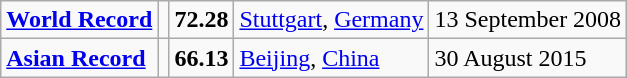<table class="wikitable">
<tr>
<td><strong><a href='#'>World Record</a></strong></td>
<td></td>
<td><strong>72.28</strong></td>
<td><a href='#'>Stuttgart</a>, <a href='#'>Germany</a></td>
<td>13 September 2008</td>
</tr>
<tr>
<td><strong><a href='#'>Asian Record</a></strong></td>
<td></td>
<td><strong>66.13</strong></td>
<td><a href='#'>Beijing</a>, <a href='#'>China</a></td>
<td>30 August 2015</td>
</tr>
</table>
